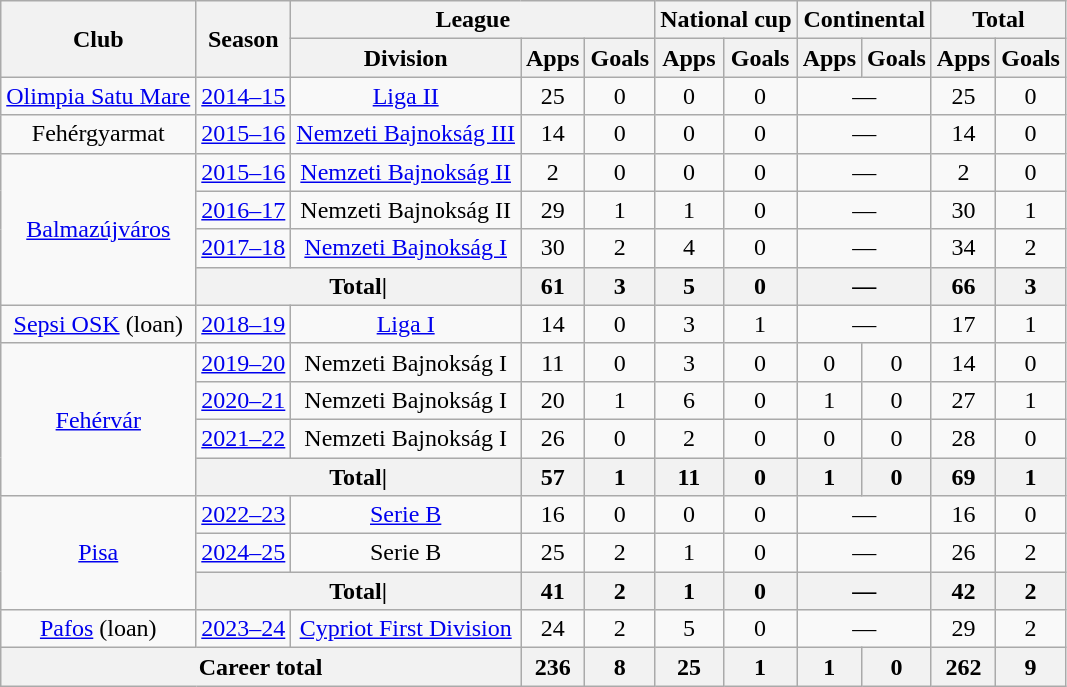<table class="wikitable" style="text-align:center">
<tr>
<th rowspan="2">Club</th>
<th rowspan="2">Season</th>
<th colspan="3">League</th>
<th colspan="2">National cup</th>
<th colspan="2">Continental</th>
<th colspan="3">Total</th>
</tr>
<tr>
<th>Division</th>
<th>Apps</th>
<th>Goals</th>
<th>Apps</th>
<th>Goals</th>
<th>Apps</th>
<th>Goals</th>
<th>Apps</th>
<th>Goals</th>
</tr>
<tr>
<td><a href='#'>Olimpia Satu Mare</a></td>
<td><a href='#'>2014–15</a></td>
<td><a href='#'>Liga II</a></td>
<td>25</td>
<td>0</td>
<td>0</td>
<td>0</td>
<td colspan="2">—</td>
<td>25</td>
<td>0</td>
</tr>
<tr>
<td>Fehérgyarmat</td>
<td><a href='#'>2015–16</a></td>
<td><a href='#'>Nemzeti Bajnokság III</a></td>
<td>14</td>
<td>0</td>
<td>0</td>
<td>0</td>
<td colspan="2">—</td>
<td>14</td>
<td>0</td>
</tr>
<tr>
<td rowspan="4"><a href='#'>Balmazújváros</a></td>
<td><a href='#'>2015–16</a></td>
<td><a href='#'>Nemzeti Bajnokság II</a></td>
<td>2</td>
<td>0</td>
<td>0</td>
<td>0</td>
<td colspan="2">—</td>
<td>2</td>
<td>0</td>
</tr>
<tr>
<td><a href='#'>2016–17</a></td>
<td>Nemzeti Bajnokság II</td>
<td>29</td>
<td>1</td>
<td>1</td>
<td>0</td>
<td colspan="2">—</td>
<td>30</td>
<td>1</td>
</tr>
<tr>
<td><a href='#'>2017–18</a></td>
<td><a href='#'>Nemzeti Bajnokság I</a></td>
<td>30</td>
<td>2</td>
<td>4</td>
<td>0</td>
<td colspan="2">—</td>
<td>34</td>
<td>2</td>
</tr>
<tr>
<th colspan="2">Total|</th>
<th>61</th>
<th>3</th>
<th>5</th>
<th>0</th>
<th colspan="2">—</th>
<th>66</th>
<th>3</th>
</tr>
<tr>
<td><a href='#'>Sepsi OSK</a> (loan)</td>
<td><a href='#'>2018–19</a></td>
<td><a href='#'>Liga I</a></td>
<td>14</td>
<td>0</td>
<td>3</td>
<td>1</td>
<td colspan="2">—</td>
<td>17</td>
<td>1</td>
</tr>
<tr>
<td rowspan="4"><a href='#'>Fehérvár</a></td>
<td><a href='#'>2019–20</a></td>
<td>Nemzeti Bajnokság I</td>
<td>11</td>
<td>0</td>
<td>3</td>
<td>0</td>
<td>0</td>
<td>0</td>
<td>14</td>
<td>0</td>
</tr>
<tr>
<td><a href='#'>2020–21</a></td>
<td>Nemzeti Bajnokság I</td>
<td>20</td>
<td>1</td>
<td>6</td>
<td>0</td>
<td>1</td>
<td>0</td>
<td>27</td>
<td>1</td>
</tr>
<tr>
<td><a href='#'>2021–22</a></td>
<td>Nemzeti Bajnokság I</td>
<td>26</td>
<td>0</td>
<td>2</td>
<td>0</td>
<td>0</td>
<td>0</td>
<td>28</td>
<td>0</td>
</tr>
<tr>
<th colspan="2">Total|</th>
<th>57</th>
<th>1</th>
<th>11</th>
<th>0</th>
<th>1</th>
<th>0</th>
<th>69</th>
<th>1</th>
</tr>
<tr>
<td rowspan="3"><a href='#'>Pisa</a></td>
<td><a href='#'>2022–23</a></td>
<td><a href='#'>Serie B</a></td>
<td>16</td>
<td>0</td>
<td>0</td>
<td>0</td>
<td colspan="2">—</td>
<td>16</td>
<td>0</td>
</tr>
<tr>
<td><a href='#'>2024–25</a></td>
<td>Serie B</td>
<td>25</td>
<td>2</td>
<td>1</td>
<td>0</td>
<td colspan="2">—</td>
<td>26</td>
<td>2</td>
</tr>
<tr>
<th colspan="2">Total|</th>
<th>41</th>
<th>2</th>
<th>1</th>
<th>0</th>
<th colspan="2">—</th>
<th>42</th>
<th>2</th>
</tr>
<tr>
<td><a href='#'>Pafos</a> (loan)</td>
<td><a href='#'>2023–24</a></td>
<td><a href='#'>Cypriot First Division</a></td>
<td>24</td>
<td>2</td>
<td>5</td>
<td>0</td>
<td colspan="2">—</td>
<td>29</td>
<td>2</td>
</tr>
<tr>
<th colspan="3">Career total</th>
<th>236</th>
<th>8</th>
<th>25</th>
<th>1</th>
<th>1</th>
<th>0</th>
<th>262</th>
<th>9</th>
</tr>
</table>
